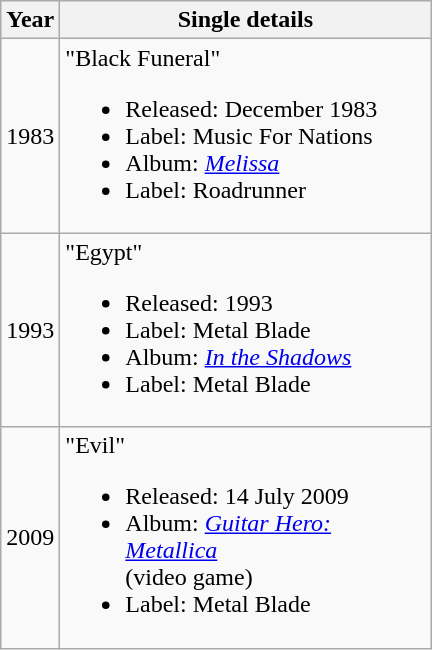<table class="wikitable" border="1">
<tr>
<th>Year</th>
<th width="240">Single details</th>
</tr>
<tr>
<td>1983</td>
<td>"Black Funeral"<br><ul><li>Released: December 1983</li><li>Label: Music For Nations</li><li>Album: <em><a href='#'>Melissa</a></em></li><li>Label: Roadrunner</li></ul></td>
</tr>
<tr>
<td>1993</td>
<td>"Egypt"<br><ul><li>Released: 1993</li><li>Label: Metal Blade</li><li>Album: <em><a href='#'>In the Shadows</a></em></li><li>Label: Metal Blade</li></ul></td>
</tr>
<tr>
<td>2009</td>
<td>"Evil"<br><ul><li>Released: 14 July 2009</li><li>Album: <em><a href='#'>Guitar Hero: Metallica</a></em><br>(video game)</li><li>Label: Metal Blade</li></ul></td>
</tr>
</table>
